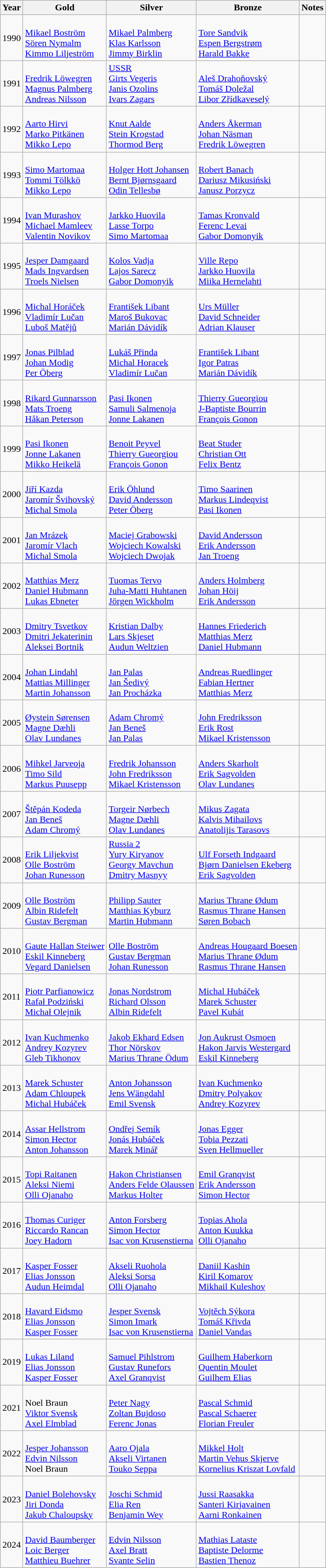<table class="wikitable">
<tr>
<th>Year</th>
<th>Gold</th>
<th>Silver</th>
<th>Bronze</th>
<th>Notes</th>
</tr>
<tr>
<td>1990</td>
<td><br><a href='#'>Mikael Boström</a><br><a href='#'>Sören Nymalm</a><br><a href='#'>Kimmo Liljeström</a></td>
<td><br><a href='#'>Mikael Palmberg</a><br><a href='#'>Klas Karlsson</a><br><a href='#'>Jimmy Birklin</a></td>
<td> <br><a href='#'>Tore Sandvik</a><br><a href='#'>Espen Bergstrøm</a><br><a href='#'>Harald Bakke</a></td>
<td></td>
</tr>
<tr>
<td>1991</td>
<td><br><a href='#'>Fredrik Löwegren</a><br><a href='#'>Magnus Palmberg</a><br><a href='#'>Andreas Nilsson</a></td>
<td> <a href='#'>USSR</a><br><a href='#'>Girts Vegeris</a><br><a href='#'>Janis Ozolins</a><br><a href='#'>Ivars Zagars</a></td>
<td><br><a href='#'>Aleš Drahoňovský</a><br><a href='#'>Tomáš Doležal</a><br><a href='#'>Libor Zřídkaveselý</a></td>
<td></td>
</tr>
<tr>
<td>1992</td>
<td><br><a href='#'>Aarto Hirvi</a><br><a href='#'>Marko Pitkänen</a><br><a href='#'>Mikko Lepo</a></td>
<td><br><a href='#'>Knut Aalde</a><br><a href='#'>Stein Krogstad</a><br><a href='#'>Thormod Berg</a></td>
<td><br><a href='#'>Anders Åkerman</a><br><a href='#'>Johan Näsman</a><br><a href='#'>Fredrik Löwegren</a></td>
<td></td>
</tr>
<tr>
<td>1993</td>
<td><br><a href='#'>Simo Martomaa</a><br><a href='#'>Tommi Tölkkö</a><br><a href='#'>Mikko Lepo</a></td>
<td><br><a href='#'>Holger Hott Johansen</a><br><a href='#'>Bernt Bjørnsgaard</a><br><a href='#'>Odin Tellesbø</a></td>
<td> <br><a href='#'>Robert Banach</a><br><a href='#'>Dariusz Mikusiński</a><br><a href='#'>Janusz Porzycz</a></td>
<td></td>
</tr>
<tr>
<td>1994</td>
<td><br><a href='#'>Ivan Murashov</a><br><a href='#'>Michael Mamleev</a><br><a href='#'>Valentin Novikov</a></td>
<td><br><a href='#'>Jarkko Huovila</a><br><a href='#'>Lasse Torpo</a><br><a href='#'>Simo Martomaa</a></td>
<td> <br><a href='#'>Tamas Kronvald</a><br><a href='#'>Ferenc Levai</a><br><a href='#'>Gabor Domonyik</a></td>
<td></td>
</tr>
<tr>
<td>1995</td>
<td><br><a href='#'>Jesper Damgaard</a><br><a href='#'>Mads Ingvardsen</a><br><a href='#'>Troels Nielsen</a></td>
<td><br><a href='#'>Kolos Vadja</a><br><a href='#'>Lajos Sarecz</a><br><a href='#'>Gabor Domonyik</a></td>
<td> <br><a href='#'>Ville Repo</a><br><a href='#'>Jarkko Huovila</a><br><a href='#'>Miika Hernelahti</a></td>
<td></td>
</tr>
<tr>
<td>1996</td>
<td><br><a href='#'>Michal Horáček</a><br><a href='#'>Vladimír Lučan</a><br><a href='#'>Luboš Matějů</a></td>
<td><br><a href='#'>František Libant</a><br><a href='#'>Maroš Bukovac</a><br><a href='#'>Marián Dávidík</a></td>
<td> <br><a href='#'>Urs Müller</a><br><a href='#'>David Schneider</a><br><a href='#'>Adrian Klauser</a></td>
<td></td>
</tr>
<tr>
<td>1997</td>
<td><br><a href='#'>Jonas Pilblad</a><br><a href='#'>Johan Modig</a><br><a href='#'>Per Öberg</a></td>
<td><br><a href='#'>Lukáš Přinda</a><br><a href='#'>Michal Horacek</a><br><a href='#'>Vladimír Lučan</a></td>
<td><br><a href='#'>František Libant</a><br><a href='#'>Igor Patras</a><br><a href='#'>Marián Dávidík</a></td>
<td></td>
</tr>
<tr>
<td>1998</td>
<td><br><a href='#'>Rikard Gunnarsson</a><br><a href='#'>Mats Troeng</a><br><a href='#'>Håkan Peterson</a></td>
<td><br><a href='#'>Pasi Ikonen</a><br><a href='#'>Samuli Salmenoja</a><br><a href='#'>Jonne Lakanen</a></td>
<td> <br><a href='#'>Thierry Gueorgiou</a><br><a href='#'>J-Baptiste Bourrin</a><br><a href='#'>François Gonon</a></td>
<td></td>
</tr>
<tr>
<td>1999</td>
<td><br><a href='#'>Pasi Ikonen</a><br><a href='#'>Jonne Lakanen</a><br><a href='#'>Mikko Heikelä</a></td>
<td><br><a href='#'>Benoit Peyvel</a><br><a href='#'>Thierry Gueorgiou</a><br><a href='#'>François Gonon</a></td>
<td><br><a href='#'>Beat Studer</a><br><a href='#'>Christian Ott</a><br><a href='#'>Felix Bentz</a></td>
<td></td>
</tr>
<tr>
<td>2000</td>
<td><br><a href='#'>Jiří Kazda</a><br><a href='#'>Jaromír Švihovský</a><br><a href='#'>Michal Smola</a></td>
<td><br><a href='#'>Erik Öhlund</a><br><a href='#'>David Andersson</a><br><a href='#'>Peter Öberg</a></td>
<td> <br><a href='#'>Timo Saarinen</a><br><a href='#'>Markus Lindeqvist</a><br><a href='#'>Pasi Ikonen</a></td>
<td></td>
</tr>
<tr>
<td>2001</td>
<td> <br><a href='#'>Jan Mrázek</a><br><a href='#'>Jaromír Vlach</a><br><a href='#'>Michal Smola</a></td>
<td><br><a href='#'>Maciej Grabowski</a><br><a href='#'>Wojciech Kowalski</a><br><a href='#'>Wojciech Dwojak</a></td>
<td><br><a href='#'>David Andersson</a><br><a href='#'>Erik Andersson</a><br><a href='#'>Jan Troeng</a></td>
<td></td>
</tr>
<tr>
<td>2002</td>
<td><br><a href='#'>Matthias Merz</a><br><a href='#'>Daniel Hubmann</a><br><a href='#'>Lukas Ebneter</a></td>
<td><br><a href='#'>Tuomas Tervo</a><br><a href='#'>Juha-Matti Huhtanen</a><br><a href='#'>Jörgen Wickholm</a></td>
<td> <br><a href='#'>Anders Holmberg</a><br><a href='#'>Johan Höij</a><br><a href='#'>Erik Andersson</a></td>
<td></td>
</tr>
<tr>
<td>2003</td>
<td><br><a href='#'>Dmitry Tsvetkov</a><br><a href='#'>Dmitri Jekaterinin</a><br><a href='#'>Aleksei Bortnik</a></td>
<td><br><a href='#'>Kristian Dalby</a><br><a href='#'>Lars Skjeset</a><br><a href='#'>Audun Weltzien</a></td>
<td><br><a href='#'>Hannes Friederich</a><br><a href='#'>Matthias Merz</a><br><a href='#'>Daniel Hubmann</a></td>
<td></td>
</tr>
<tr>
<td>2004</td>
<td><br><a href='#'>Johan Lindahl</a><br><a href='#'>Mattias Millinger</a><br><a href='#'>Martin Johansson</a></td>
<td><br><a href='#'>Jan Palas</a><br><a href='#'>Jan Šedivý</a><br><a href='#'>Jan Procházka</a></td>
<td><br><a href='#'>Andreas Ruedlinger</a><br><a href='#'>Fabian Hertner</a><br><a href='#'>Matthias Merz</a></td>
<td></td>
</tr>
<tr>
<td>2005</td>
<td><br><a href='#'>Øystein Sørensen</a><br><a href='#'>Magne Dæhli</a><br><a href='#'>Olav Lundanes</a></td>
<td><br><a href='#'>Adam Chromý</a><br><a href='#'>Jan Beneš</a><br><a href='#'>Jan Palas</a></td>
<td><br><a href='#'>John Fredriksson</a><br><a href='#'>Erik Rost</a><br><a href='#'>Mikael Kristensson</a></td>
<td></td>
</tr>
<tr>
<td>2006</td>
<td><br><a href='#'>Mihkel Jarveoja</a><br><a href='#'>Timo Sild</a><br><a href='#'>Markus Puusepp</a></td>
<td><br><a href='#'>Fredrik Johansson</a><br><a href='#'>John Fredriksson</a><br><a href='#'>Mikael Kristensson</a></td>
<td> <br><a href='#'>Anders Skarholt</a><br><a href='#'>Erik Sagvolden</a><br><a href='#'>Olav Lundanes</a></td>
<td></td>
</tr>
<tr>
<td>2007</td>
<td><br><a href='#'>Štěpán Kodeda</a><br><a href='#'>Jan Beneš</a><br><a href='#'>Adam Chromý</a></td>
<td><br><a href='#'>Torgeir Nørbech</a><br><a href='#'>Magne Dæhli</a><br><a href='#'>Olav Lundanes</a></td>
<td><br><a href='#'>Mikus Zagata</a><br><a href='#'>Kalvis Mihailovs</a><br><a href='#'>Anatolijis Tarasovs</a></td>
<td></td>
</tr>
<tr>
<td>2008</td>
<td><br><a href='#'>Erik Liljekvist</a><br><a href='#'>Olle Boström</a><br><a href='#'>Johan Runesson</a></td>
<td> <a href='#'>Russia 2</a><br><a href='#'>Yury Kiryanov</a><br><a href='#'>Georgy Mavchun</a><br><a href='#'>Dmitry Masnyy</a></td>
<td><br><a href='#'>Ulf Forseth Indgaard</a><br><a href='#'>Bjørn Danielsen Ekeberg</a><br><a href='#'>Erik Sagvolden</a></td>
<td></td>
</tr>
<tr>
<td>2009</td>
<td><br><a href='#'>Olle Boström</a><br><a href='#'>Albin Ridefelt</a><br><a href='#'>Gustav Bergman</a></td>
<td><br><a href='#'>Philipp Sauter</a><br><a href='#'>Matthias Kyburz</a><br><a href='#'>Martin Hubmann</a></td>
<td><br><a href='#'>Marius Thrane Ødum</a><br><a href='#'>Rasmus Thrane Hansen</a><br><a href='#'>Søren Bobach</a></td>
<td></td>
</tr>
<tr>
<td>2010</td>
<td><br><a href='#'>Gaute Hallan Steiwer</a><br><a href='#'>Eskil Kinneberg</a><br><a href='#'>Vegard Danielsen</a></td>
<td><br><a href='#'>Olle Boström</a><br><a href='#'>Gustav Bergman</a><br><a href='#'>Johan Runesson</a></td>
<td><br><a href='#'>Andreas Hougaard Boesen</a><br><a href='#'>Marius Thrane Ødum</a><br><a href='#'>Rasmus Thrane Hansen</a></td>
<td></td>
</tr>
<tr>
<td>2011</td>
<td><br><a href='#'>Piotr Parfianowicz</a><br><a href='#'>Rafał Podziński</a><br><a href='#'>Michał Olejnik</a></td>
<td><br><a href='#'>Jonas Nordstrom</a><br><a href='#'>Richard Olsson</a><br><a href='#'>Albin Ridefelt</a></td>
<td><br><a href='#'>Michal Hubáček</a><br><a href='#'>Marek Schuster</a><br><a href='#'>Pavel Kubát</a></td>
<td></td>
</tr>
<tr>
<td>2012</td>
<td><br><a href='#'>Ivan Kuchmenko</a><br><a href='#'>Andrey Kozyrev</a><br><a href='#'>Gleb Tikhonov</a></td>
<td><br><a href='#'>Jakob Ekhard Edsen</a><br><a href='#'>Thor Nörskov</a><br><a href='#'>Marius Thrane Ödum</a></td>
<td><br><a href='#'>Jon Aukrust Osmoen</a><br><a href='#'>Hakon Jarvis Westergard</a><br><a href='#'>Eskil Kinneberg</a></td>
<td></td>
</tr>
<tr>
<td>2013</td>
<td><br><a href='#'>Marek Schuster</a><br><a href='#'>Adam Chloupek</a><br><a href='#'>Michal Hubáček</a></td>
<td><br><a href='#'>Anton Johansson</a><br><a href='#'>Jens Wängdahl</a><br><a href='#'>Emil Svensk</a></td>
<td><br><a href='#'>Ivan Kuchmenko</a><br><a href='#'>Dmitry Polyakov</a><br><a href='#'>Andrey Kozyrev</a></td>
<td></td>
</tr>
<tr>
<td>2014</td>
<td><br><a href='#'>Assar Hellstrom</a><br><a href='#'>Simon Hector</a><br><a href='#'>Anton Johansson</a></td>
<td><br><a href='#'>Ondřej Semík</a><br><a href='#'>Jonás Hubáček</a><br><a href='#'>Marek Minář</a></td>
<td><br><a href='#'>Jonas Egger</a><br><a href='#'>Tobia Pezzati</a><br><a href='#'>Sven Hellmueller</a></td>
<td></td>
</tr>
<tr>
<td>2015</td>
<td><br><a href='#'>Topi Raitanen</a><br><a href='#'>Aleksi Niemi</a><br><a href='#'>Olli Ojanaho</a></td>
<td><br><a href='#'>Hakon Christiansen</a><br><a href='#'>Anders Felde Olaussen</a><br><a href='#'>Markus Holter</a></td>
<td><br><a href='#'>Emil Granqvist</a><br><a href='#'>Erik Andersson</a><br><a href='#'>Simon Hector</a></td>
<td></td>
</tr>
<tr>
<td>2016</td>
<td><br><a href='#'>Thomas Curiger</a><br><a href='#'>Riccardo Rancan</a><br><a href='#'>Joey Hadorn</a></td>
<td><br><a href='#'>Anton Forsberg</a><br><a href='#'>Simon Hector</a><br><a href='#'>Isac von Krusenstierna</a></td>
<td><br><a href='#'>Topias Ahola</a><br><a href='#'>Anton Kuukka</a><br><a href='#'>Olli Ojanaho</a></td>
<td></td>
</tr>
<tr>
<td>2017</td>
<td><br><a href='#'>Kasper Fosser</a><br><a href='#'>Elias Jonsson</a><br><a href='#'>Audun Heimdal</a></td>
<td><br><a href='#'>Akseli Ruohola</a><br><a href='#'>Aleksi Sorsa</a><br><a href='#'>Olli Ojanaho</a></td>
<td><br><a href='#'>Daniil Kashin</a><br><a href='#'>Kiril Komarov</a><br><a href='#'>Mikhail Kuleshov</a></td>
<td></td>
</tr>
<tr>
<td>2018</td>
<td><br><a href='#'>Havard Eidsmo</a><br><a href='#'>Elias Jonsson</a><br><a href='#'>Kasper Fosser</a></td>
<td><br><a href='#'>Jesper Svensk</a><br><a href='#'>Simon Imark</a><br><a href='#'>Isac von Krusenstierna</a></td>
<td><br><a href='#'>Vojtěch Sýkora</a><br><a href='#'>Tomáš Křivda</a><br><a href='#'>Daniel Vandas</a></td>
<td></td>
</tr>
<tr>
<td>2019</td>
<td><br><a href='#'>Lukas Liland</a><br><a href='#'>Elias Jonsson</a><br><a href='#'>Kasper Fosser</a></td>
<td><br><a href='#'>Samuel Pihlstrom</a><br><a href='#'>Gustav Runefors</a><br><a href='#'>Axel Granqvist</a></td>
<td><br><a href='#'>Guilhem Haberkorn</a><br><a href='#'>Quentin Moulet</a><br><a href='#'>Guilhem Elias</a></td>
<td></td>
</tr>
<tr>
<td>2021</td>
<td><br>Noel Braun<br><a href='#'>Viktor Svensk</a><br><a href='#'>Axel Elmblad</a></td>
<td><br><a href='#'>Peter Nagy</a><br><a href='#'>Zoltan Bujdoso</a><br><a href='#'>Ferenc Jonas</a></td>
<td><br><a href='#'>Pascal Schmid</a><br><a href='#'>Pascal Schaerer</a><br><a href='#'>Florian Freuler</a></td>
<td></td>
</tr>
<tr>
<td>2022</td>
<td><br><a href='#'>Jesper Johansson</a><br><a href='#'>Edvin Nilsson</a><br>Noel Braun</td>
<td><br><a href='#'>Aaro Ojala </a> <br><a href='#'>Akseli Virtanen</a><br><a href='#'>Touko Seppa</a></td>
<td><br><a href='#'>Mikkel Holt</a><br><a href='#'>Martin Vehus Skjerve</a><br><a href='#'>Kornelius Kriszat Lovfald</a></td>
<td></td>
</tr>
<tr>
<td>2023</td>
<td><br><a href='#'>Daniel Bolehovsky</a><br><a href='#'>Jiri Donda</a><br><a href='#'>Jakub Chaloupsky</a></td>
<td><br><a href='#'>Joschi Schmid</a> <br><a href='#'>Elia Ren</a><br><a href='#'>Benjamin Wey</a></td>
<td><br><a href='#'>Jussi Raasakka</a><br><a href='#'>Santeri Kirjavainen</a><br><a href='#'>Aarni Ronkainen</a></td>
<td></td>
</tr>
<tr>
<td>2024</td>
<td><br><a href='#'>David Baumberger</a><br><a href='#'>Loic Berger</a> <br><a href='#'>Matthieu Buehrer</a><br></td>
<td><br><a href='#'>Edvin Nilsson</a><br><a href='#'>Axel Bratt</a><br><a href='#'>Svante Selin</a></td>
<td><br><a href='#'>Mathias Lataste</a><br><a href='#'>Baptiste Delorme</a><br><a href='#'>Bastien Thenoz</a></td>
<td></td>
</tr>
</table>
